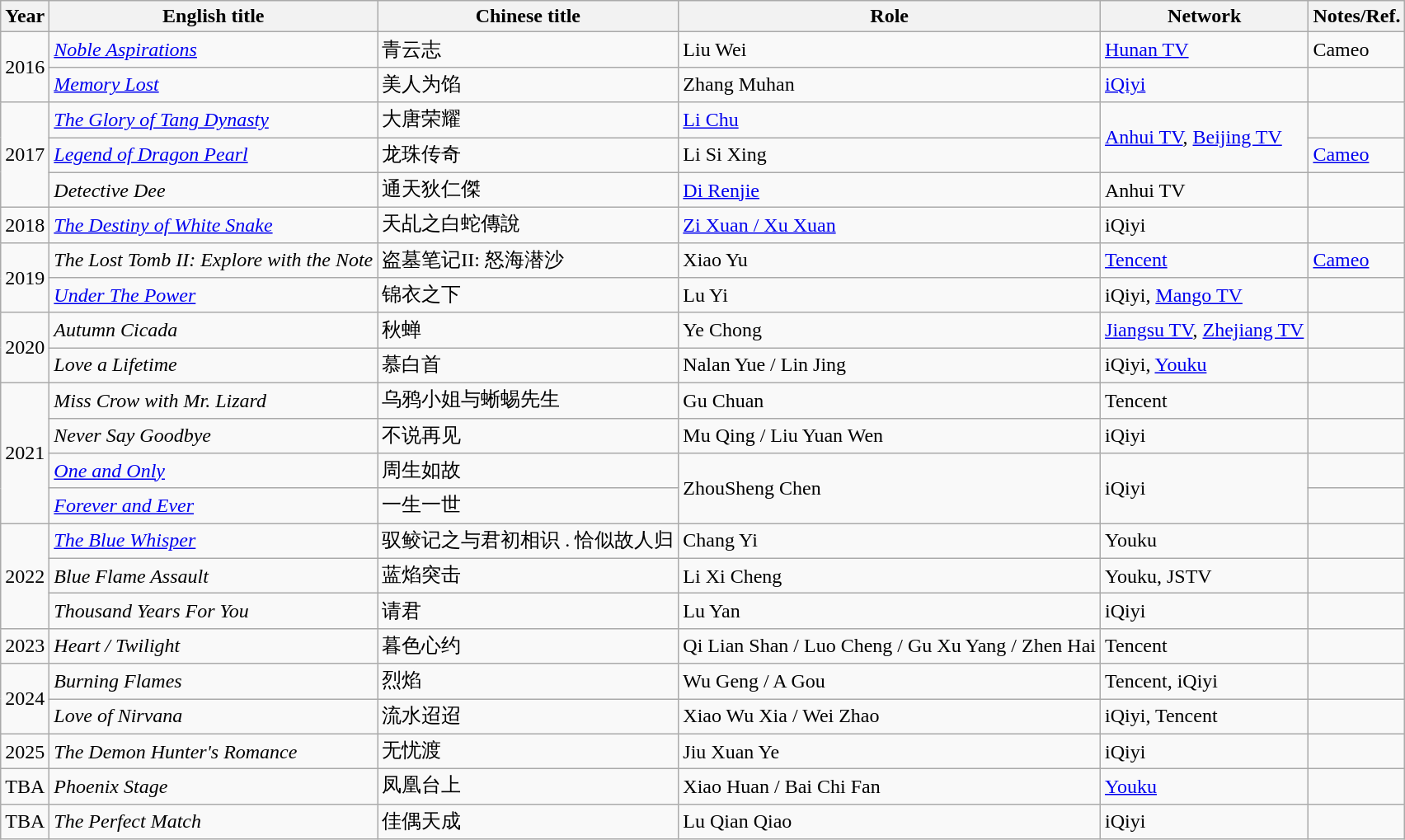<table class="wikitable sortable">
<tr>
<th>Year</th>
<th>English title</th>
<th>Chinese title</th>
<th>Role</th>
<th>Network</th>
<th class="unsortable">Notes/Ref.</th>
</tr>
<tr>
<td rowspan=2>2016</td>
<td><em><a href='#'>Noble Aspirations</a></em></td>
<td>青云志</td>
<td>Liu Wei</td>
<td><a href='#'>Hunan TV</a></td>
<td>Cameo</td>
</tr>
<tr>
<td><em><a href='#'>Memory Lost</a></em></td>
<td>美人为馅</td>
<td>Zhang Muhan</td>
<td><a href='#'>iQiyi</a></td>
<td></td>
</tr>
<tr>
<td rowspan=3>2017</td>
<td><em><a href='#'>The Glory of Tang Dynasty</a></em></td>
<td>大唐荣耀</td>
<td><a href='#'>Li Chu</a></td>
<td rowspan=2><a href='#'>Anhui TV</a>, <a href='#'>Beijing TV</a></td>
<td></td>
</tr>
<tr>
<td><em><a href='#'>Legend of Dragon Pearl</a></em></td>
<td>龙珠传奇</td>
<td>Li Si Xing</td>
<td><a href='#'>Cameo</a></td>
</tr>
<tr>
<td><em>Detective Dee</em></td>
<td>通天狄仁傑</td>
<td><a href='#'>Di Renjie</a></td>
<td>Anhui TV</td>
<td></td>
</tr>
<tr>
<td>2018</td>
<td><em><a href='#'>The Destiny of White Snake</a></em></td>
<td>天乩之白蛇傳說</td>
<td><a href='#'>Zi Xuan / Xu Xuan</a></td>
<td>iQiyi</td>
<td></td>
</tr>
<tr>
<td rowspan=2>2019</td>
<td><em>The Lost Tomb II: Explore with the Note</em></td>
<td>盗墓笔记II: 怒海潜沙</td>
<td>Xiao Yu</td>
<td><a href='#'>Tencent</a></td>
<td><a href='#'>Cameo</a></td>
</tr>
<tr>
<td><em><a href='#'>Under The Power</a></em></td>
<td>锦衣之下</td>
<td>Lu Yi</td>
<td>iQiyi, <a href='#'>Mango TV</a></td>
<td></td>
</tr>
<tr>
<td rowspan=2>2020</td>
<td><em>Autumn Cicada</em></td>
<td>秋蝉</td>
<td>Ye Chong</td>
<td><a href='#'>Jiangsu TV</a>, <a href='#'>Zhejiang TV</a></td>
<td></td>
</tr>
<tr>
<td><em>Love a Lifetime</em></td>
<td>慕白首</td>
<td>Nalan Yue / Lin Jing</td>
<td>iQiyi, <a href='#'>Youku</a></td>
<td></td>
</tr>
<tr>
<td rowspan=4>2021</td>
<td><em>Miss Crow with Mr. Lizard</em></td>
<td>乌鸦小姐与蜥蜴先生</td>
<td>Gu Chuan</td>
<td>Tencent</td>
<td></td>
</tr>
<tr>
<td><em>Never Say Goodbye</em></td>
<td>不说再见</td>
<td>Mu Qing / Liu Yuan Wen</td>
<td>iQiyi</td>
<td></td>
</tr>
<tr>
<td><em><a href='#'>One and Only</a></em></td>
<td>周生如故</td>
<td rowspan="2">ZhouSheng Chen</td>
<td rowspan="2">iQiyi</td>
<td></td>
</tr>
<tr>
<td><em><a href='#'>Forever and Ever</a></em></td>
<td>一生一世</td>
<td></td>
</tr>
<tr>
<td rowspan="3">2022</td>
<td><em><a href='#'>The Blue Whisper</a></em></td>
<td>驭鲛记之与君初相识 . 恰似故人归</td>
<td>Chang Yi</td>
<td>Youku</td>
<td></td>
</tr>
<tr>
<td><em>Blue Flame Assault</em></td>
<td>蓝焰突击</td>
<td>Li Xi Cheng</td>
<td>Youku, JSTV</td>
<td></td>
</tr>
<tr>
<td><em>Thousand Years For You</em></td>
<td>请君</td>
<td>Lu Yan</td>
<td>iQiyi</td>
<td></td>
</tr>
<tr>
<td>2023</td>
<td><em>Heart / Twilight </em></td>
<td>暮色心约</td>
<td>Qi Lian Shan / Luo Cheng / Gu Xu Yang / Zhen Hai</td>
<td>Tencent</td>
<td></td>
</tr>
<tr>
<td rowspan="2">2024</td>
<td><em>Burning Flames</em></td>
<td>烈焰</td>
<td>Wu Geng / A Gou</td>
<td>Tencent, iQiyi</td>
<td></td>
</tr>
<tr>
<td><em>Love of Nirvana</em></td>
<td>流水迢迢</td>
<td>Xiao Wu Xia / Wei Zhao</td>
<td>iQiyi, Tencent</td>
<td></td>
</tr>
<tr>
<td>2025</td>
<td><em>The Demon Hunter's Romance</em></td>
<td>无忧渡</td>
<td>Jiu Xuan Ye</td>
<td>iQiyi</td>
<td></td>
</tr>
<tr>
<td>TBA</td>
<td><em>Phoenix Stage</em></td>
<td>凤凰台上</td>
<td>Xiao Huan / Bai Chi Fan</td>
<td><a href='#'>Youku</a></td>
<td></td>
</tr>
<tr>
<td>TBA</td>
<td><em>The Perfect Match</em></td>
<td>佳偶天成</td>
<td>Lu Qian Qiao</td>
<td>iQiyi</td>
<td></td>
</tr>
</table>
